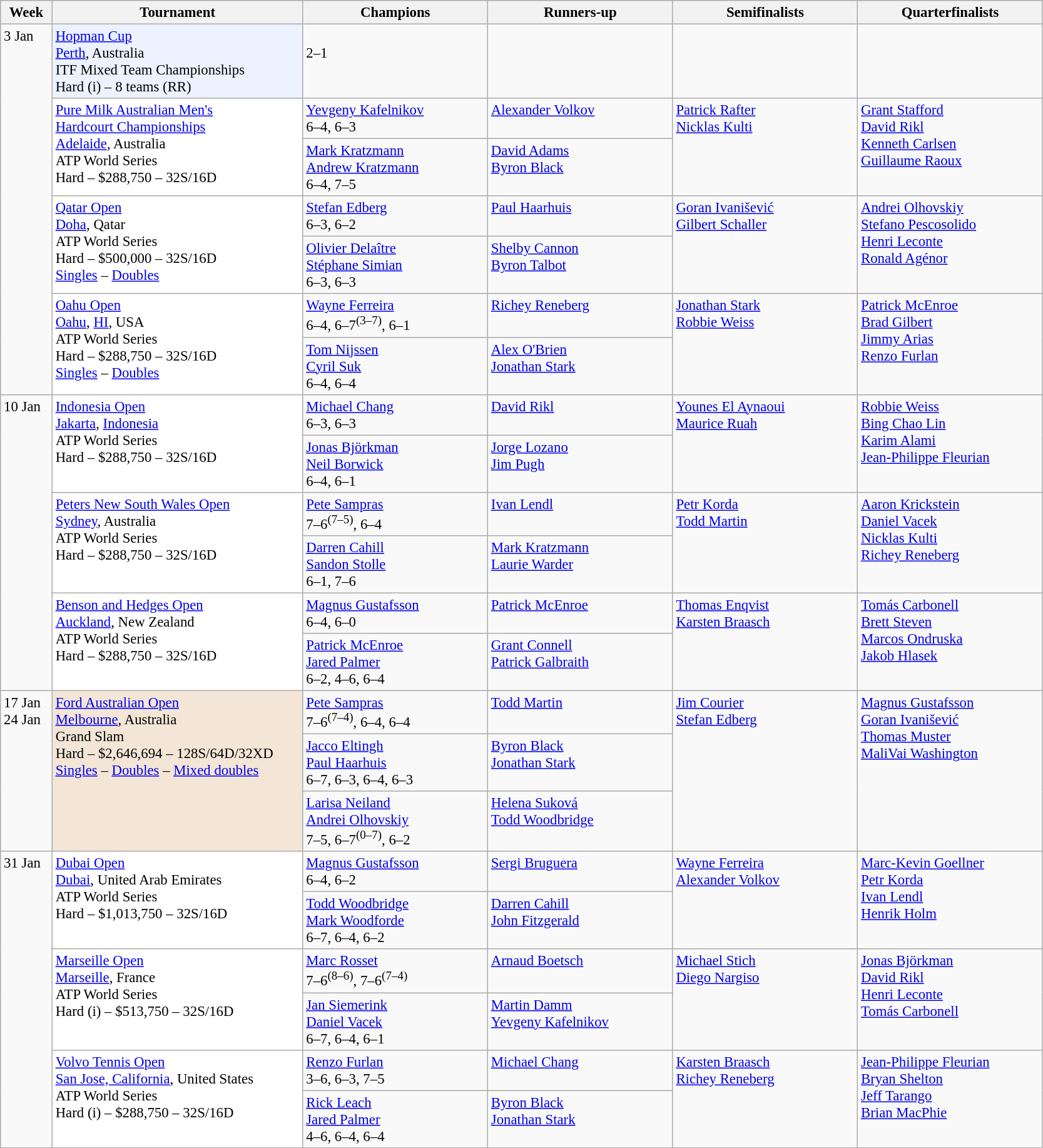<table class=wikitable style=font-size:95%>
<tr>
<th style="width:48px;">Week</th>
<th style="width:260px;">Tournament</th>
<th style="width:190px;">Champions</th>
<th style="width:190px;">Runners-up</th>
<th style="width:190px;">Semifinalists</th>
<th style="width:190px;">Quarterfinalists</th>
</tr>
<tr valign=top>
<td rowspan=7>3 Jan</td>
<td style="background:#ECF2FF;"><a href='#'>Hopman Cup</a><br> <a href='#'>Perth</a>, Australia<br>ITF Mixed Team Championships<br> Hard (i) – 8 teams (RR)</td>
<td><br>2–1</td>
<td></td>
<td><br></td>
<td><br><br><br></td>
</tr>
<tr valign=top>
<td style="background:#FFF;" rowspan=2><a href='#'>Pure Milk Australian Men's <br> Hardcourt Championships</a><br> <a href='#'>Adelaide</a>, Australia<br>ATP World Series<br>Hard – $288,750 – 32S/16D</td>
<td> <a href='#'>Yevgeny Kafelnikov</a><br> 6–4, 6–3</td>
<td> <a href='#'>Alexander Volkov</a></td>
<td rowspan=2> <a href='#'>Patrick Rafter</a><br> <a href='#'>Nicklas Kulti</a></td>
<td rowspan=2> <a href='#'>Grant Stafford</a><br> <a href='#'>David Rikl</a><br> <a href='#'>Kenneth Carlsen</a><br> <a href='#'>Guillaume Raoux</a></td>
</tr>
<tr valign=top>
<td> <a href='#'>Mark Kratzmann</a><br> <a href='#'>Andrew Kratzmann</a><br> 6–4, 7–5</td>
<td> <a href='#'>David Adams</a><br> <a href='#'>Byron Black</a></td>
</tr>
<tr valign=top>
<td style="background:#FFF;" rowspan=2><a href='#'>Qatar Open</a><br> <a href='#'>Doha</a>, Qatar<br>ATP World Series<br>Hard – $500,000 – 32S/16D <br> <a href='#'>Singles</a> – <a href='#'>Doubles</a></td>
<td> <a href='#'>Stefan Edberg</a><br> 6–3, 6–2</td>
<td> <a href='#'>Paul Haarhuis</a></td>
<td rowspan=2> <a href='#'>Goran Ivanišević</a><br> <a href='#'>Gilbert Schaller</a></td>
<td rowspan=2> <a href='#'>Andrei Olhovskiy</a><br> <a href='#'>Stefano Pescosolido</a><br> <a href='#'>Henri Leconte</a><br> <a href='#'>Ronald Agénor</a></td>
</tr>
<tr valign=top>
<td> <a href='#'>Olivier Delaître</a><br> <a href='#'>Stéphane Simian</a><br> 6–3, 6–3</td>
<td> <a href='#'>Shelby Cannon</a><br> <a href='#'>Byron Talbot</a></td>
</tr>
<tr valign=top>
<td style="background:#FFF;" rowspan=2><a href='#'>Oahu Open</a><br> <a href='#'>Oahu</a>, <a href='#'>HI</a>, USA<br>ATP World Series<br>Hard – $288,750 – 32S/16D <br> <a href='#'>Singles</a> – <a href='#'>Doubles</a></td>
<td> <a href='#'>Wayne Ferreira</a><br> 6–4, 6–7<sup>(3–7)</sup>, 6–1</td>
<td> <a href='#'>Richey Reneberg</a></td>
<td rowspan=2> <a href='#'>Jonathan Stark</a><br> <a href='#'>Robbie Weiss</a></td>
<td rowspan=2> <a href='#'>Patrick McEnroe</a><br> <a href='#'>Brad Gilbert</a><br> <a href='#'>Jimmy Arias</a><br> <a href='#'>Renzo Furlan</a></td>
</tr>
<tr valign=top>
<td> <a href='#'>Tom Nijssen</a><br> <a href='#'>Cyril Suk</a><br> 6–4, 6–4</td>
<td> <a href='#'>Alex O'Brien</a><br> <a href='#'>Jonathan Stark</a></td>
</tr>
<tr valign=top>
<td rowspan=6>10 Jan</td>
<td style="background:#FFF;" rowspan=2><a href='#'>Indonesia Open</a><br> <a href='#'>Jakarta</a>, <a href='#'>Indonesia</a><br>ATP World Series<br>Hard – $288,750 – 32S/16D</td>
<td> <a href='#'>Michael Chang</a><br> 6–3, 6–3</td>
<td> <a href='#'>David Rikl</a></td>
<td rowspan=2> <a href='#'>Younes El Aynaoui</a><br> <a href='#'>Maurice Ruah</a></td>
<td rowspan=2> <a href='#'>Robbie Weiss</a><br> <a href='#'>Bing Chao Lin</a><br> <a href='#'>Karim Alami</a><br> <a href='#'>Jean-Philippe Fleurian</a></td>
</tr>
<tr valign=top>
<td> <a href='#'>Jonas Björkman</a><br> <a href='#'>Neil Borwick</a><br> 6–4, 6–1</td>
<td> <a href='#'>Jorge Lozano</a><br> <a href='#'>Jim Pugh</a></td>
</tr>
<tr valign=top>
<td style="background:#FFF;" rowspan=2><a href='#'>Peters New South Wales Open</a><br> <a href='#'>Sydney</a>, Australia<br>ATP World Series<br>Hard – $288,750 – 32S/16D</td>
<td> <a href='#'>Pete Sampras</a><br> 7–6<sup>(7–5)</sup>, 6–4</td>
<td> <a href='#'>Ivan Lendl</a></td>
<td rowspan=2> <a href='#'>Petr Korda</a><br> <a href='#'>Todd Martin</a></td>
<td rowspan=2> <a href='#'>Aaron Krickstein</a><br> <a href='#'>Daniel Vacek</a><br> <a href='#'>Nicklas Kulti</a><br> <a href='#'>Richey Reneberg</a></td>
</tr>
<tr valign=top>
<td> <a href='#'>Darren Cahill</a><br> <a href='#'>Sandon Stolle</a><br> 6–1, 7–6</td>
<td> <a href='#'>Mark Kratzmann</a><br> <a href='#'>Laurie Warder</a></td>
</tr>
<tr valign=top>
<td style="background:#FFF;" rowspan=2><a href='#'>Benson and Hedges Open</a><br> <a href='#'>Auckland</a>, New Zealand<br>ATP World Series<br>Hard – $288,750 – 32S/16D</td>
<td> <a href='#'>Magnus Gustafsson</a><br> 6–4, 6–0</td>
<td> <a href='#'>Patrick McEnroe</a></td>
<td rowspan=2> <a href='#'>Thomas Enqvist</a><br> <a href='#'>Karsten Braasch</a></td>
<td rowspan=2> <a href='#'>Tomás Carbonell</a><br> <a href='#'>Brett Steven</a><br> <a href='#'>Marcos Ondruska</a><br> <a href='#'>Jakob Hlasek</a></td>
</tr>
<tr valign=top>
<td> <a href='#'>Patrick McEnroe</a><br> <a href='#'>Jared Palmer</a><br> 6–2, 4–6, 6–4</td>
<td> <a href='#'>Grant Connell</a><br> <a href='#'>Patrick Galbraith</a></td>
</tr>
<tr valign=top>
<td rowspan=3>17 Jan<br>24 Jan</td>
<td bgcolor="#F3E6D7" rowspan=3><a href='#'>Ford Australian Open</a><br> <a href='#'>Melbourne</a>, Australia<br>Grand Slam<br>Hard – $2,646,694 – 128S/64D/32XD <br> <a href='#'>Singles</a> – <a href='#'>Doubles</a> – <a href='#'>Mixed doubles</a></td>
<td> <a href='#'>Pete Sampras</a><br>7–6<sup>(7–4)</sup>, 6–4, 6–4</td>
<td> <a href='#'>Todd Martin</a></td>
<td rowspan=3> <a href='#'>Jim Courier</a> <br>  <a href='#'>Stefan Edberg</a></td>
<td rowspan=3> <a href='#'>Magnus Gustafsson</a> <br>  <a href='#'>Goran Ivanišević</a> <br>  <a href='#'>Thomas Muster</a> <br>  <a href='#'>MaliVai Washington</a></td>
</tr>
<tr valign=top>
<td> <a href='#'>Jacco Eltingh</a><br> <a href='#'>Paul Haarhuis</a><br> 6–7, 6–3, 6–4, 6–3</td>
<td> <a href='#'>Byron Black</a><br> <a href='#'>Jonathan Stark</a></td>
</tr>
<tr valign=top>
<td> <a href='#'>Larisa Neiland</a><br> <a href='#'>Andrei Olhovskiy</a><br> 7–5, 6–7<sup>(0–7)</sup>, 6–2</td>
<td> <a href='#'>Helena Suková</a><br> <a href='#'>Todd Woodbridge</a></td>
</tr>
<tr valign=top>
<td rowspan=6>31 Jan</td>
<td style="background:#FFF;" rowspan=2><a href='#'>Dubai Open</a><br> <a href='#'>Dubai</a>, United Arab Emirates<br>ATP World Series<br>Hard – $1,013,750 – 32S/16D</td>
<td> <a href='#'>Magnus Gustafsson</a><br> 6–4, 6–2</td>
<td> <a href='#'>Sergi Bruguera</a></td>
<td rowspan=2> <a href='#'>Wayne Ferreira</a><br> <a href='#'>Alexander Volkov</a></td>
<td rowspan=2> <a href='#'>Marc-Kevin Goellner</a><br> <a href='#'>Petr Korda</a><br> <a href='#'>Ivan Lendl</a><br> <a href='#'>Henrik Holm</a></td>
</tr>
<tr valign=top>
<td> <a href='#'>Todd Woodbridge</a><br> <a href='#'>Mark Woodforde</a><br> 6–7, 6–4, 6–2</td>
<td> <a href='#'>Darren Cahill</a><br> <a href='#'>John Fitzgerald</a></td>
</tr>
<tr valign=top>
<td style="background:#FFF;" rowspan=2><a href='#'>Marseille Open</a><br> <a href='#'>Marseille</a>, France<br>ATP World Series<br>Hard (i) – $513,750 – 32S/16D</td>
<td> <a href='#'>Marc Rosset</a><br> 7–6<sup>(8–6)</sup>, 7–6<sup>(7–4)</sup></td>
<td> <a href='#'>Arnaud Boetsch</a></td>
<td rowspan=2> <a href='#'>Michael Stich</a><br> <a href='#'>Diego Nargiso</a></td>
<td rowspan=2> <a href='#'>Jonas Björkman</a><br> <a href='#'>David Rikl</a><br> <a href='#'>Henri Leconte</a><br> <a href='#'>Tomás Carbonell</a></td>
</tr>
<tr valign=top>
<td> <a href='#'>Jan Siemerink</a><br> <a href='#'>Daniel Vacek</a><br> 6–7, 6–4, 6–1</td>
<td> <a href='#'>Martin Damm</a><br> <a href='#'>Yevgeny Kafelnikov</a></td>
</tr>
<tr valign=top>
<td style="background:#FFF;" rowspan=2><a href='#'>Volvo Tennis Open</a><br> <a href='#'>San Jose, California</a>, United States<br>ATP World Series<br>Hard (i) – $288,750 – 32S/16D</td>
<td> <a href='#'>Renzo Furlan</a><br> 3–6, 6–3, 7–5</td>
<td> <a href='#'>Michael Chang</a></td>
<td rowspan=2> <a href='#'>Karsten Braasch</a><br> <a href='#'>Richey Reneberg</a></td>
<td rowspan=2> <a href='#'>Jean-Philippe Fleurian</a><br> <a href='#'>Bryan Shelton</a><br> <a href='#'>Jeff Tarango</a><br> <a href='#'>Brian MacPhie</a></td>
</tr>
<tr valign=top>
<td> <a href='#'>Rick Leach</a><br> <a href='#'>Jared Palmer</a><br> 4–6, 6–4, 6–4</td>
<td> <a href='#'>Byron Black</a><br> <a href='#'>Jonathan Stark</a></td>
</tr>
</table>
